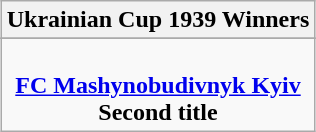<table class="wikitable" style="text-align: center; margin: 0 auto;">
<tr>
<th>Ukrainian Cup 1939 Winners</th>
</tr>
<tr>
</tr>
<tr>
<td><br><strong><a href='#'>FC Mashynobudivnyk Kyiv</a></strong><br><strong>Second title</strong></td>
</tr>
</table>
